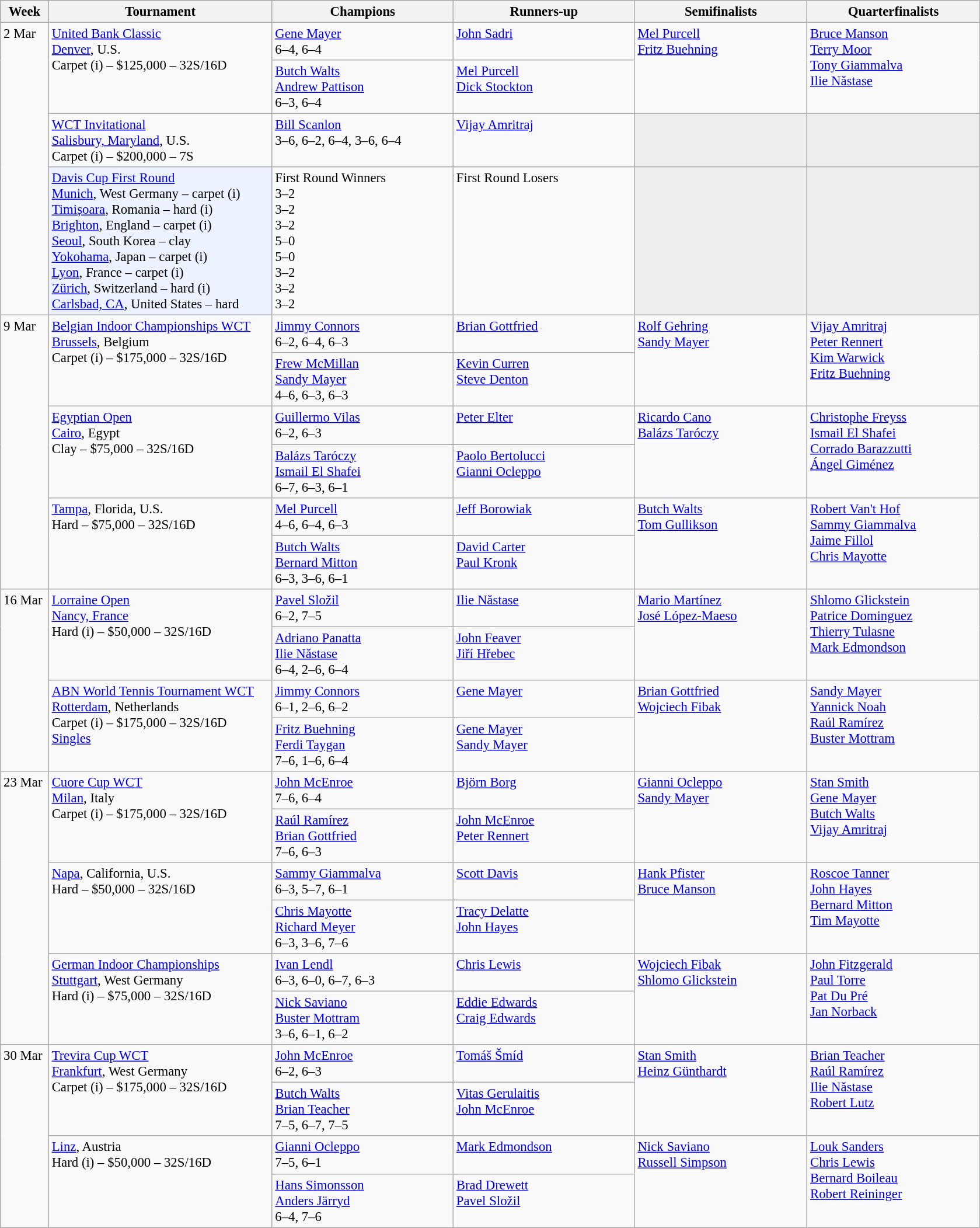<table class=wikitable style=font-size:95%>
<tr>
<th style="width:48px;">Week</th>
<th style="width:248px;">Tournament</th>
<th style="width:200px;">Champions</th>
<th style="width:200px;">Runners-up</th>
<th style="width:190px;">Semifinalists</th>
<th style="width:190px;">Quarterfinalists</th>
</tr>
<tr valign=top>
<td rowspan=4>2 Mar</td>
<td rowspan=2><a href='#'>United Bank Classic</a> <br> <a href='#'>Denver</a>, U.S. <br> Carpet (i) – $125,000 – 32S/16D</td>
<td> <a href='#'>Gene Mayer</a> <br> 6–4, 6–4</td>
<td> <a href='#'>John Sadri</a></td>
<td rowspan=2> <a href='#'>Mel Purcell</a> <br>  <a href='#'>Fritz Buehning</a></td>
<td rowspan=2> <a href='#'>Bruce Manson</a> <br>  <a href='#'>Terry Moor</a> <br>  <a href='#'>Tony Giammalva</a> <br>  <a href='#'>Ilie Năstase</a></td>
</tr>
<tr valign=top>
<td> <a href='#'>Butch Walts</a> <br>  <a href='#'>Andrew Pattison</a> <br> 6–3, 6–4</td>
<td> <a href='#'>Mel Purcell</a> <br>  <a href='#'>Dick Stockton</a></td>
</tr>
<tr valign=top>
<td><a href='#'>WCT Invitational</a> <br> <a href='#'>Salisbury, Maryland</a>, U.S. <br> Carpet (i) – $200,000 – 7S</td>
<td> <a href='#'>Bill Scanlon</a> <br> 3–6, 6–2, 6–4, 3–6, 6–4</td>
<td> <a href='#'>Vijay Amritraj</a></td>
<td style="background:#ededed;"></td>
<td style="background:#ededed;"></td>
</tr>
<tr valign=top>
<td style="background:#ECF2FF;"><a href='#'>Davis Cup First Round</a><br> <a href='#'>Munich</a>, West Germany – carpet (i)<br> <a href='#'>Timișoara</a>, Romania – hard (i)<br> <a href='#'>Brighton</a>, England – carpet (i) <br> <a href='#'>Seoul</a>, South Korea – clay<br> <a href='#'>Yokohama</a>, Japan – carpet (i)<br> <a href='#'>Lyon</a>, France – carpet (i)<br> <a href='#'>Zürich</a>, Switzerland – hard (i)<br><a href='#'>Carlsbad, CA</a>, United States – hard</td>
<td>First Round Winners<br> 3–2<br> 3–2<br> 3–2<br> 5–0<br> 5–0<br> 3–2<br> 3–2<br> 3–2</td>
<td>First Round Losers<br><br><br><br><br><br><br><br></td>
<td style="background:#ededed;"></td>
<td style="background:#ededed;"></td>
</tr>
<tr valign=top>
<td rowspan=6>9 Mar</td>
<td rowspan=2><a href='#'>Belgian Indoor Championships WCT</a> <br> <a href='#'>Brussels</a>, Belgium <br> Carpet (i) – $175,000 – 32S/16D</td>
<td> <a href='#'>Jimmy Connors</a> <br> 6–2, 6–4, 6–3</td>
<td> <a href='#'>Brian Gottfried</a></td>
<td rowspan=2> <a href='#'>Rolf Gehring</a> <br>  <a href='#'>Sandy Mayer</a></td>
<td rowspan=2> <a href='#'>Vijay Amritraj</a> <br>  <a href='#'>Peter Rennert</a> <br>  <a href='#'>Kim Warwick</a> <br>  <a href='#'>Fritz Buehning</a></td>
</tr>
<tr valign=top>
<td> <a href='#'>Frew McMillan</a> <br>  <a href='#'>Sandy Mayer</a> <br> 4–6, 6–3, 6–3</td>
<td> <a href='#'>Kevin Curren</a> <br>  <a href='#'>Steve Denton</a></td>
</tr>
<tr valign=top>
<td rowspan=2><a href='#'>Egyptian Open</a> <br> <a href='#'>Cairo</a>, Egypt <br> Clay – $75,000 – 32S/16D</td>
<td> <a href='#'>Guillermo Vilas</a> <br> 6–2, 6–3</td>
<td> <a href='#'>Peter Elter</a></td>
<td rowspan=2> <a href='#'>Ricardo Cano</a> <br>  <a href='#'>Balázs Taróczy</a></td>
<td rowspan=2> <a href='#'>Christophe Freyss</a> <br>  <a href='#'>Ismail El Shafei</a> <br>  <a href='#'>Corrado Barazzutti</a> <br>  <a href='#'>Ángel Giménez</a></td>
</tr>
<tr valign=top>
<td> <a href='#'>Balázs Taróczy</a> <br>  <a href='#'>Ismail El Shafei</a> <br> 6–7, 6–3, 6–1</td>
<td> <a href='#'>Paolo Bertolucci</a> <br>  <a href='#'>Gianni Ocleppo</a></td>
</tr>
<tr valign=top>
<td rowspan=2><a href='#'>Tampa</a>, Florida, U.S. <br> Hard – $75,000 – 32S/16D</td>
<td> <a href='#'>Mel Purcell</a> <br> 4–6, 6–4, 6–3</td>
<td> <a href='#'>Jeff Borowiak</a></td>
<td rowspan=2> <a href='#'>Butch Walts</a> <br>  <a href='#'>Tom Gullikson</a></td>
<td rowspan=2> <a href='#'>Robert Van't Hof</a> <br>  <a href='#'>Sammy Giammalva</a> <br>  <a href='#'>Jaime Fillol</a> <br>  <a href='#'>Chris Mayotte</a></td>
</tr>
<tr valign=top>
<td> <a href='#'>Butch Walts</a> <br>  <a href='#'>Bernard Mitton</a> <br> 6–3, 3–6, 6–1</td>
<td> <a href='#'>David Carter</a> <br>  <a href='#'>Paul Kronk</a></td>
</tr>
<tr valign=top>
<td rowspan=4>16 Mar</td>
<td rowspan=2><a href='#'>Lorraine Open</a> <br> <a href='#'>Nancy, France</a> <br> Hard (i) – $50,000 – 32S/16D</td>
<td> <a href='#'>Pavel Složil</a> <br> 6–2, 7–5</td>
<td> <a href='#'>Ilie Năstase</a></td>
<td rowspan=2> <a href='#'>Mario Martínez</a> <br>  <a href='#'>José López-Maeso</a></td>
<td rowspan=2> <a href='#'>Shlomo Glickstein</a> <br>  <a href='#'>Patrice Dominguez</a> <br>  <a href='#'>Thierry Tulasne</a> <br>  <a href='#'>Mark Edmondson</a></td>
</tr>
<tr valign=top>
<td> <a href='#'>Adriano Panatta</a> <br>  <a href='#'>Ilie Năstase</a> <br> 6–4, 2–6, 6–4</td>
<td> <a href='#'>John Feaver</a> <br>  <a href='#'>Jiří Hřebec</a></td>
</tr>
<tr valign=top>
<td rowspan=2><a href='#'>ABN World Tennis Tournament WCT</a> <br> <a href='#'>Rotterdam</a>, Netherlands <br>  Carpet (i) – $175,000 – 32S/16D <br> <a href='#'>Singles</a></td>
<td> <a href='#'>Jimmy Connors</a> <br> 6–1, 2–6, 6–2</td>
<td> <a href='#'>Gene Mayer</a></td>
<td rowspan=2> <a href='#'>Brian Gottfried</a> <br>  <a href='#'>Wojciech Fibak</a></td>
<td rowspan=2> <a href='#'>Sandy Mayer</a> <br>  <a href='#'>Yannick Noah</a> <br>  <a href='#'>Raúl Ramírez</a> <br>  <a href='#'>Buster Mottram</a></td>
</tr>
<tr valign=top>
<td> <a href='#'>Fritz Buehning</a> <br>  <a href='#'>Ferdi Taygan</a> <br> 7–6, 1–6, 6–4</td>
<td> <a href='#'>Gene Mayer</a> <br>  <a href='#'>Sandy Mayer</a></td>
</tr>
<tr valign=top>
<td rowspan=6>23 Mar</td>
<td rowspan=2><a href='#'>Cuore Cup WCT</a> <br> <a href='#'>Milan</a>, Italy <br> Carpet (i) – $175,000 – 32S/16D</td>
<td> <a href='#'>John McEnroe</a> <br> 7–6, 6–4</td>
<td> <a href='#'>Björn Borg</a></td>
<td rowspan=2> <a href='#'>Gianni Ocleppo</a> <br>  <a href='#'>Sandy Mayer</a></td>
<td rowspan=2> <a href='#'>Stan Smith</a> <br>  <a href='#'>Gene Mayer</a> <br>  <a href='#'>Butch Walts</a> <br>  <a href='#'>Vijay Amritraj</a></td>
</tr>
<tr valign=top>
<td> <a href='#'>Raúl Ramírez</a> <br>  <a href='#'>Brian Gottfried</a> <br> 7–6, 6–3</td>
<td> <a href='#'>John McEnroe</a> <br>  <a href='#'>Peter Rennert</a></td>
</tr>
<tr valign=top>
<td rowspan=2><a href='#'>Napa</a>, California, U.S. <br> Hard – $50,000 – 32S/16D</td>
<td> <a href='#'>Sammy Giammalva</a> <br> 6–3, 5–7, 6–1</td>
<td> <a href='#'>Scott Davis</a></td>
<td rowspan=2> <a href='#'>Hank Pfister</a> <br>  <a href='#'>Bruce Manson</a></td>
<td rowspan=2> <a href='#'>Roscoe Tanner</a> <br>  <a href='#'>John Hayes</a> <br>  <a href='#'>Bernard Mitton</a> <br>  <a href='#'>Tim Mayotte</a></td>
</tr>
<tr valign=top>
<td> <a href='#'>Chris Mayotte</a> <br>  <a href='#'>Richard Meyer</a> <br> 6–3, 3–6, 7–6</td>
<td> <a href='#'>Tracy Delatte</a> <br>  <a href='#'>John Hayes</a></td>
</tr>
<tr valign=top>
<td rowspan=2><a href='#'>German Indoor Championships</a><br> <a href='#'>Stuttgart</a>, West Germany <br> Hard (i) – $75,000 – 32S/16D</td>
<td> <a href='#'>Ivan Lendl</a> <br> 6–3, 6–0, 6–7, 6–3</td>
<td> <a href='#'>Chris Lewis</a></td>
<td rowspan=2> <a href='#'>Wojciech Fibak</a> <br>  <a href='#'>Shlomo Glickstein</a></td>
<td rowspan=2> <a href='#'>John Fitzgerald</a> <br>  <a href='#'>Paul Torre</a> <br>  <a href='#'>Pat Du Pré</a>  <br>  <a href='#'>Jan Norback</a></td>
</tr>
<tr valign=top>
<td> <a href='#'>Nick Saviano</a> <br>  <a href='#'>Buster Mottram</a> <br> 3–6, 6–1, 6–2</td>
<td> <a href='#'>Eddie Edwards</a> <br>  <a href='#'>Craig Edwards</a></td>
</tr>
<tr valign=top>
<td rowspan=4>30 Mar</td>
<td rowspan=2]><a href='#'>Trevira Cup WCT</a> <br> <a href='#'>Frankfurt</a>, West Germany <br> Carpet (i) – $175,000 – 32S/16D</td>
<td> <a href='#'>John McEnroe</a> <br> 6–2, 6–3</td>
<td> <a href='#'>Tomáš Šmíd</a></td>
<td rowspan=2> <a href='#'>Stan Smith</a> <br>  <a href='#'>Heinz Günthardt</a></td>
<td rowspan=2> <a href='#'>Brian Teacher</a> <br>  <a href='#'>Raúl Ramírez</a> <br>  <a href='#'>Ilie Năstase</a> <br>  <a href='#'>Robert Lutz</a></td>
</tr>
<tr valign=top>
<td> <a href='#'>Butch Walts</a> <br>  <a href='#'>Brian Teacher</a> <br> 7–5, 6–7, 7–5</td>
<td> <a href='#'>Vitas Gerulaitis</a> <br>  <a href='#'>John McEnroe</a></td>
</tr>
<tr valign=top>
<td rowspan=2><a href='#'>Linz</a>, Austria <br> Hard (i) – $50,000 – 32S/16D</td>
<td> <a href='#'>Gianni Ocleppo</a> <br> 7–5, 6–1</td>
<td> <a href='#'>Mark Edmondson</a></td>
<td rowspan=2> <a href='#'>Nick Saviano</a> <br>  <a href='#'>Russell Simpson</a></td>
<td rowspan=2> <a href='#'>Louk Sanders</a> <br>  <a href='#'>Chris Lewis</a> <br>  <a href='#'>Bernard Boileau</a> <br>  <a href='#'>Robert Reininger</a></td>
</tr>
<tr valign=top>
<td> <a href='#'>Hans Simonsson</a> <br>  <a href='#'>Anders Järryd</a> <br> 6–4, 7–6</td>
<td> <a href='#'>Brad Drewett</a> <br>  <a href='#'>Pavel Složil</a></td>
</tr>
</table>
